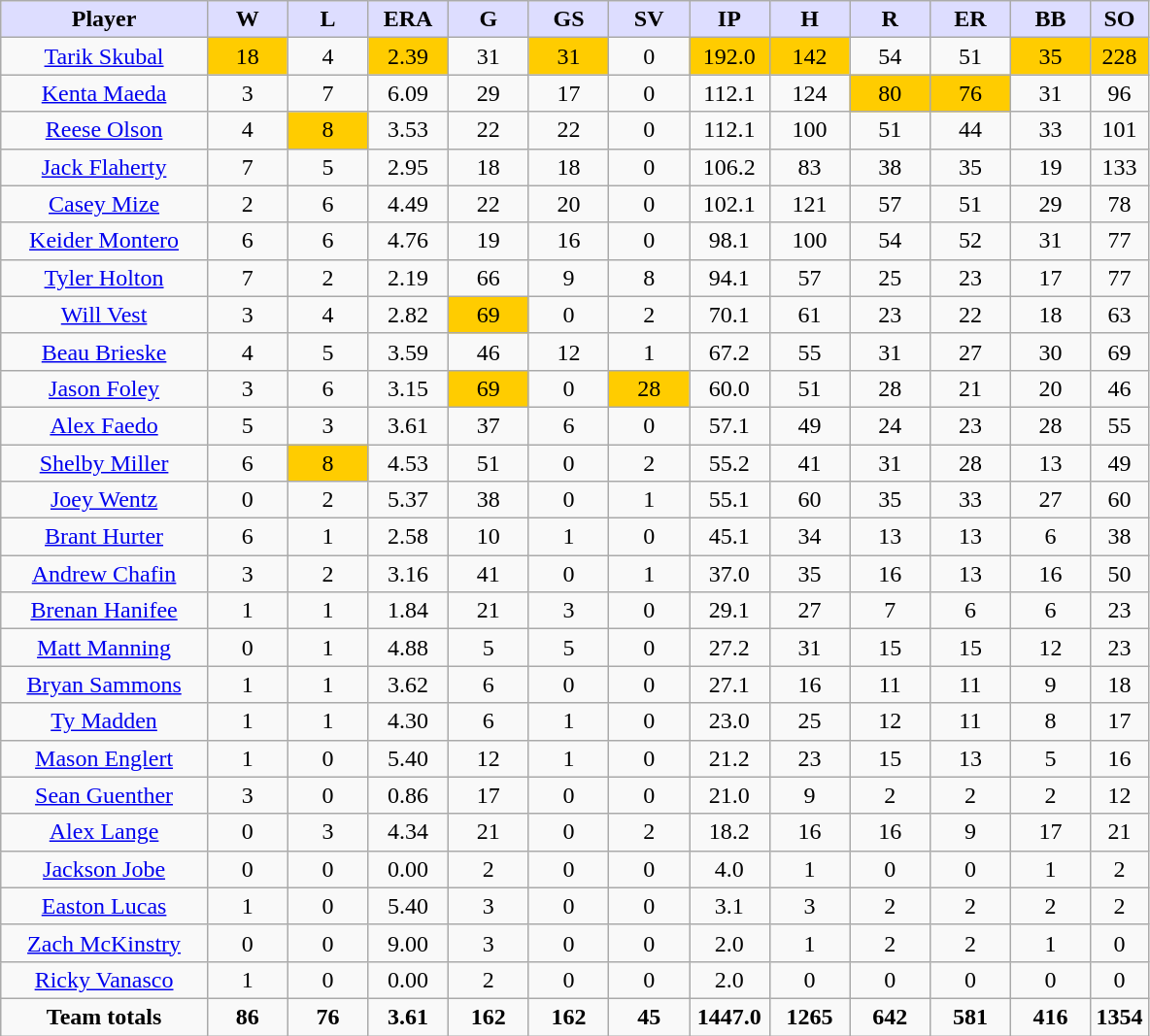<table class="wikitable" style="text-align:center;">
<tr>
<th style="background:#ddf;width:18%;"><strong>Player</strong></th>
<th style="background:#ddf;width:7%;"><strong>W</strong></th>
<th style="background:#ddf;width:7%;"><strong>L</strong></th>
<th style="background:#ddf;width:7%;"><strong>ERA</strong></th>
<th style="background:#ddf;width:7%;"><strong>G</strong></th>
<th style="background:#ddf;width:7%;"><strong>GS</strong></th>
<th style="background:#ddf;width:7%;"><strong>SV</strong></th>
<th style="background:#ddf;width:7%;"><strong>IP</strong></th>
<th style="background:#ddf;width:7%;"><strong>H</strong></th>
<th style="background:#ddf;width:7%;"><strong>R</strong></th>
<th style="background:#ddf;width:7%;"><strong>ER</strong></th>
<th style="background:#ddf;width:7%;"><strong>BB</strong></th>
<th style="background:#ddf;width;7%;"><strong>SO</strong></th>
</tr>
<tr>
<td><a href='#'>Tarik Skubal</a></td>
<td bgcolor=#ffcc00>18</td>
<td>4</td>
<td bgcolor=#ffcc00>2.39</td>
<td>31</td>
<td bgcolor=#ffcc00>31</td>
<td>0</td>
<td bgcolor=#ffcc00>192.0</td>
<td bgcolor=#ffcc00>142</td>
<td>54</td>
<td>51</td>
<td bgcolor=#ffcc00>35</td>
<td bgcolor=#ffcc00>228</td>
</tr>
<tr>
<td><a href='#'>Kenta Maeda</a></td>
<td>3</td>
<td>7</td>
<td>6.09</td>
<td>29</td>
<td>17</td>
<td>0</td>
<td>112.1</td>
<td>124</td>
<td bgcolor=#ffcc00>80</td>
<td bgcolor=#ffcc00>76</td>
<td>31</td>
<td>96</td>
</tr>
<tr>
<td><a href='#'>Reese Olson</a></td>
<td>4</td>
<td bgcolor=#ffcc00>8</td>
<td>3.53</td>
<td>22</td>
<td>22</td>
<td>0</td>
<td>112.1</td>
<td>100</td>
<td>51</td>
<td>44</td>
<td>33</td>
<td>101</td>
</tr>
<tr>
<td><a href='#'>Jack Flaherty</a></td>
<td>7</td>
<td>5</td>
<td>2.95</td>
<td>18</td>
<td>18</td>
<td>0</td>
<td>106.2</td>
<td>83</td>
<td>38</td>
<td>35</td>
<td>19</td>
<td>133</td>
</tr>
<tr>
<td><a href='#'>Casey Mize</a></td>
<td>2</td>
<td>6</td>
<td>4.49</td>
<td>22</td>
<td>20</td>
<td>0</td>
<td>102.1</td>
<td>121</td>
<td>57</td>
<td>51</td>
<td>29</td>
<td>78</td>
</tr>
<tr>
<td><a href='#'>Keider Montero</a></td>
<td>6</td>
<td>6</td>
<td>4.76</td>
<td>19</td>
<td>16</td>
<td>0</td>
<td>98.1</td>
<td>100</td>
<td>54</td>
<td>52</td>
<td>31</td>
<td>77</td>
</tr>
<tr>
<td><a href='#'>Tyler Holton</a></td>
<td>7</td>
<td>2</td>
<td>2.19</td>
<td>66</td>
<td>9</td>
<td>8</td>
<td>94.1</td>
<td>57</td>
<td>25</td>
<td>23</td>
<td>17</td>
<td>77</td>
</tr>
<tr>
<td><a href='#'>Will Vest</a></td>
<td>3</td>
<td>4</td>
<td>2.82</td>
<td bgcolor=#ffcc00>69</td>
<td>0</td>
<td>2</td>
<td>70.1</td>
<td>61</td>
<td>23</td>
<td>22</td>
<td>18</td>
<td>63</td>
</tr>
<tr>
<td><a href='#'>Beau Brieske</a></td>
<td>4</td>
<td>5</td>
<td>3.59</td>
<td>46</td>
<td>12</td>
<td>1</td>
<td>67.2</td>
<td>55</td>
<td>31</td>
<td>27</td>
<td>30</td>
<td>69</td>
</tr>
<tr>
<td><a href='#'>Jason Foley</a></td>
<td>3</td>
<td>6</td>
<td>3.15</td>
<td bgcolor=#ffcc00>69</td>
<td>0</td>
<td bgcolor=#ffcc00>28</td>
<td>60.0</td>
<td>51</td>
<td>28</td>
<td>21</td>
<td>20</td>
<td>46</td>
</tr>
<tr>
<td><a href='#'>Alex Faedo</a></td>
<td>5</td>
<td>3</td>
<td>3.61</td>
<td>37</td>
<td>6</td>
<td>0</td>
<td>57.1</td>
<td>49</td>
<td>24</td>
<td>23</td>
<td>28</td>
<td>55</td>
</tr>
<tr>
<td><a href='#'>Shelby Miller</a></td>
<td>6</td>
<td bgcolor=#ffcc00>8</td>
<td>4.53</td>
<td>51</td>
<td>0</td>
<td>2</td>
<td>55.2</td>
<td>41</td>
<td>31</td>
<td>28</td>
<td>13</td>
<td>49</td>
</tr>
<tr>
<td><a href='#'>Joey Wentz</a></td>
<td>0</td>
<td>2</td>
<td>5.37</td>
<td>38</td>
<td>0</td>
<td>1</td>
<td>55.1</td>
<td>60</td>
<td>35</td>
<td>33</td>
<td>27</td>
<td>60</td>
</tr>
<tr>
<td><a href='#'>Brant Hurter</a></td>
<td>6</td>
<td>1</td>
<td>2.58</td>
<td>10</td>
<td>1</td>
<td>0</td>
<td>45.1</td>
<td>34</td>
<td>13</td>
<td>13</td>
<td>6</td>
<td>38</td>
</tr>
<tr>
<td><a href='#'>Andrew Chafin</a></td>
<td>3</td>
<td>2</td>
<td>3.16</td>
<td>41</td>
<td>0</td>
<td>1</td>
<td>37.0</td>
<td>35</td>
<td>16</td>
<td>13</td>
<td>16</td>
<td>50</td>
</tr>
<tr>
<td><a href='#'>Brenan Hanifee</a></td>
<td>1</td>
<td>1</td>
<td>1.84</td>
<td>21</td>
<td>3</td>
<td>0</td>
<td>29.1</td>
<td>27</td>
<td>7</td>
<td>6</td>
<td>6</td>
<td>23</td>
</tr>
<tr>
<td><a href='#'>Matt Manning</a></td>
<td>0</td>
<td>1</td>
<td>4.88</td>
<td>5</td>
<td>5</td>
<td>0</td>
<td>27.2</td>
<td>31</td>
<td>15</td>
<td>15</td>
<td>12</td>
<td>23</td>
</tr>
<tr>
<td><a href='#'>Bryan Sammons</a></td>
<td>1</td>
<td>1</td>
<td>3.62</td>
<td>6</td>
<td>0</td>
<td>0</td>
<td>27.1</td>
<td>16</td>
<td>11</td>
<td>11</td>
<td>9</td>
<td>18</td>
</tr>
<tr>
<td><a href='#'>Ty Madden</a></td>
<td>1</td>
<td>1</td>
<td>4.30</td>
<td>6</td>
<td>1</td>
<td>0</td>
<td>23.0</td>
<td>25</td>
<td>12</td>
<td>11</td>
<td>8</td>
<td>17</td>
</tr>
<tr>
<td><a href='#'>Mason Englert</a></td>
<td>1</td>
<td>0</td>
<td>5.40</td>
<td>12</td>
<td>1</td>
<td>0</td>
<td>21.2</td>
<td>23</td>
<td>15</td>
<td>13</td>
<td>5</td>
<td>16</td>
</tr>
<tr>
<td><a href='#'>Sean Guenther</a></td>
<td>3</td>
<td>0</td>
<td>0.86</td>
<td>17</td>
<td>0</td>
<td>0</td>
<td>21.0</td>
<td>9</td>
<td>2</td>
<td>2</td>
<td>2</td>
<td>12</td>
</tr>
<tr>
<td><a href='#'>Alex Lange</a></td>
<td>0</td>
<td>3</td>
<td>4.34</td>
<td>21</td>
<td>0</td>
<td>2</td>
<td>18.2</td>
<td>16</td>
<td>16</td>
<td>9</td>
<td>17</td>
<td>21</td>
</tr>
<tr>
<td><a href='#'>Jackson Jobe</a></td>
<td>0</td>
<td>0</td>
<td>0.00</td>
<td>2</td>
<td>0</td>
<td>0</td>
<td>4.0</td>
<td>1</td>
<td>0</td>
<td>0</td>
<td>1</td>
<td>2</td>
</tr>
<tr>
<td><a href='#'>Easton Lucas</a></td>
<td>1</td>
<td>0</td>
<td>5.40</td>
<td>3</td>
<td>0</td>
<td>0</td>
<td>3.1</td>
<td>3</td>
<td>2</td>
<td>2</td>
<td>2</td>
<td>2</td>
</tr>
<tr>
<td><a href='#'>Zach McKinstry</a></td>
<td>0</td>
<td>0</td>
<td>9.00</td>
<td>3</td>
<td>0</td>
<td>0</td>
<td>2.0</td>
<td>1</td>
<td>2</td>
<td>2</td>
<td>1</td>
<td>0</td>
</tr>
<tr>
<td><a href='#'>Ricky Vanasco</a></td>
<td>1</td>
<td>0</td>
<td>0.00</td>
<td>2</td>
<td>0</td>
<td>0</td>
<td>2.0</td>
<td>0</td>
<td>0</td>
<td>0</td>
<td>0</td>
<td>0</td>
</tr>
<tr>
<td><strong>Team totals</strong></td>
<td><strong>86</strong></td>
<td><strong>76</strong></td>
<td><strong>3.61</strong></td>
<td><strong>162</strong></td>
<td><strong>162</strong></td>
<td><strong>45</strong></td>
<td><strong>1447.0</strong></td>
<td><strong>1265</strong></td>
<td><strong>642</strong></td>
<td><strong>581</strong></td>
<td><strong>416</strong></td>
<td><strong>1354</strong></td>
</tr>
</table>
